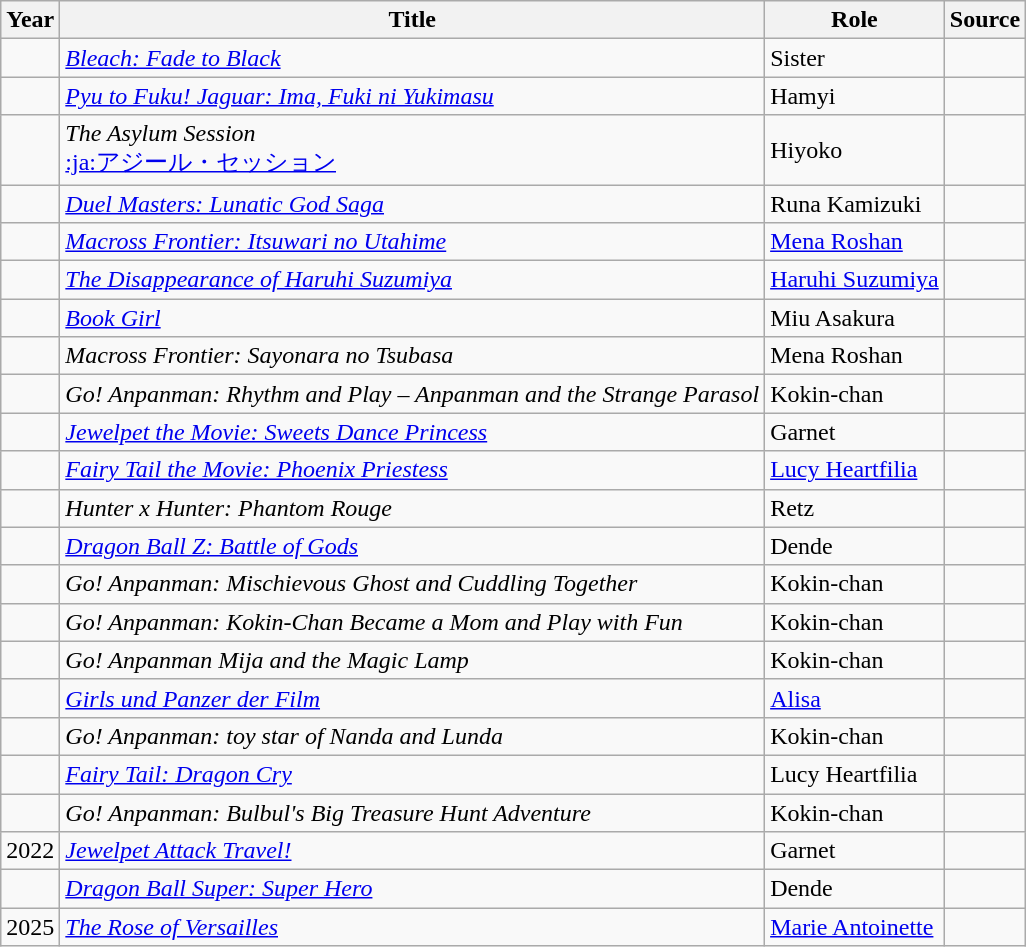<table class="wikitable sortable plainrowheaders">
<tr>
<th>Year</th>
<th>Title</th>
<th>Role</th>
<th class="unsortable">Source</th>
</tr>
<tr>
<td></td>
<td><em><a href='#'>Bleach: Fade to Black</a></em></td>
<td>Sister</td>
<td></td>
</tr>
<tr>
<td></td>
<td><em><a href='#'>Pyu to Fuku! Jaguar: Ima, Fuki ni Yukimasu</a></em></td>
<td>Hamyi </td>
<td></td>
</tr>
<tr>
<td></td>
<td><em>The Asylum Session</em><br><a href='#'>:ja:アジール・セッション</a></td>
<td>Hiyoko</td>
<td></td>
</tr>
<tr>
<td></td>
<td><em><a href='#'>Duel Masters: Lunatic God Saga</a></em></td>
<td>Runa Kamizuki</td>
<td></td>
</tr>
<tr>
<td></td>
<td><em><a href='#'>Macross Frontier: Itsuwari no Utahime</a></em></td>
<td><a href='#'>Mena Roshan</a></td>
<td></td>
</tr>
<tr>
<td></td>
<td><em><a href='#'>The Disappearance of Haruhi Suzumiya</a></em></td>
<td><a href='#'>Haruhi Suzumiya</a></td>
<td></td>
</tr>
<tr>
<td></td>
<td><em><a href='#'>Book Girl</a></em></td>
<td>Miu Asakura</td>
<td></td>
</tr>
<tr>
<td></td>
<td><em>Macross Frontier: Sayonara no Tsubasa</em></td>
<td>Mena Roshan</td>
<td></td>
</tr>
<tr>
<td></td>
<td><em>Go! Anpanman: Rhythm and Play – Anpanman and the Strange Parasol</em></td>
<td>Kokin-chan</td>
<td></td>
</tr>
<tr>
<td></td>
<td><em><a href='#'>Jewelpet the Movie: Sweets Dance Princess</a></em></td>
<td>Garnet</td>
<td></td>
</tr>
<tr>
<td></td>
<td><em><a href='#'>Fairy Tail the Movie: Phoenix Priestess</a></em></td>
<td><a href='#'>Lucy Heartfilia</a></td>
<td></td>
</tr>
<tr>
<td></td>
<td><em>Hunter x Hunter: Phantom Rouge</em></td>
<td>Retz</td>
<td></td>
</tr>
<tr>
<td></td>
<td><em><a href='#'>Dragon Ball Z: Battle of Gods</a></em></td>
<td>Dende</td>
<td></td>
</tr>
<tr>
<td></td>
<td><em>Go! Anpanman: Mischievous Ghost and Cuddling Together</em></td>
<td>Kokin-chan</td>
<td></td>
</tr>
<tr>
<td></td>
<td><em>Go! Anpanman: Kokin-Chan Became a Mom and Play with Fun</em></td>
<td>Kokin-chan</td>
<td></td>
</tr>
<tr>
<td></td>
<td><em>Go! Anpanman Mija and the Magic Lamp</em></td>
<td>Kokin-chan</td>
<td></td>
</tr>
<tr>
<td></td>
<td><em><a href='#'>Girls und Panzer der Film</a></em></td>
<td><a href='#'>Alisa</a></td>
<td></td>
</tr>
<tr>
<td></td>
<td><em>Go! Anpanman: toy star of Nanda and Lunda</em></td>
<td>Kokin-chan</td>
<td></td>
</tr>
<tr>
<td></td>
<td><em><a href='#'>Fairy Tail: Dragon Cry</a></em></td>
<td>Lucy Heartfilia</td>
<td></td>
</tr>
<tr>
<td></td>
<td><em>Go! Anpanman: Bulbul's Big Treasure Hunt Adventure</em></td>
<td>Kokin-chan</td>
<td></td>
</tr>
<tr>
<td>2022</td>
<td><em><a href='#'>Jewelpet Attack Travel!</a></em></td>
<td>Garnet</td>
<td></td>
</tr>
<tr>
<td></td>
<td><em><a href='#'>Dragon Ball Super: Super Hero</a></em></td>
<td>Dende</td>
<td></td>
</tr>
<tr>
<td>2025</td>
<td><em><a href='#'>The Rose of Versailles</a></em></td>
<td><a href='#'>Marie Antoinette</a></td>
<td></td>
</tr>
</table>
